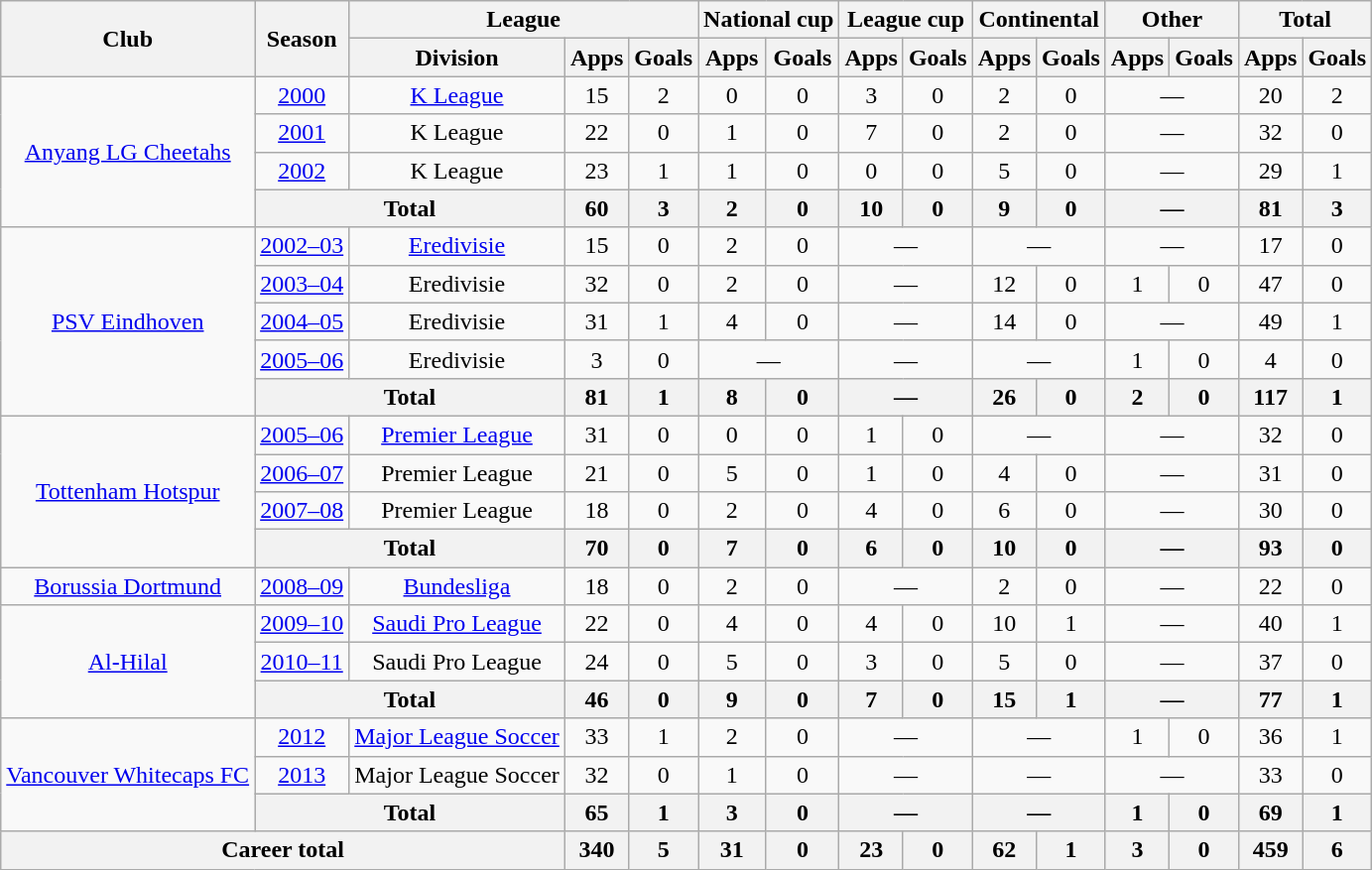<table class="wikitable" style="text-align:center">
<tr>
<th rowspan="2">Club</th>
<th rowspan="2">Season</th>
<th colspan="3">League</th>
<th colspan="2">National cup</th>
<th colspan="2">League cup</th>
<th colspan="2">Continental</th>
<th colspan="2">Other</th>
<th colspan="2">Total</th>
</tr>
<tr>
<th>Division</th>
<th>Apps</th>
<th>Goals</th>
<th>Apps</th>
<th>Goals</th>
<th>Apps</th>
<th>Goals</th>
<th>Apps</th>
<th>Goals</th>
<th>Apps</th>
<th>Goals</th>
<th>Apps</th>
<th>Goals</th>
</tr>
<tr>
<td rowspan="4"><a href='#'>Anyang LG Cheetahs</a></td>
<td><a href='#'>2000</a></td>
<td><a href='#'>K League</a></td>
<td>15</td>
<td>2</td>
<td>0</td>
<td>0</td>
<td>3</td>
<td>0</td>
<td>2</td>
<td>0</td>
<td colspan="2">—</td>
<td>20</td>
<td>2</td>
</tr>
<tr>
<td><a href='#'>2001</a></td>
<td>K League</td>
<td>22</td>
<td>0</td>
<td>1</td>
<td>0</td>
<td>7</td>
<td>0</td>
<td>2</td>
<td>0</td>
<td colspan="2">—</td>
<td>32</td>
<td>0</td>
</tr>
<tr>
<td><a href='#'>2002</a></td>
<td>K League</td>
<td>23</td>
<td>1</td>
<td>1</td>
<td>0</td>
<td>0</td>
<td>0</td>
<td>5</td>
<td>0</td>
<td colspan="2">—</td>
<td>29</td>
<td>1</td>
</tr>
<tr>
<th colspan="2">Total</th>
<th>60</th>
<th>3</th>
<th>2</th>
<th>0</th>
<th>10</th>
<th>0</th>
<th>9</th>
<th>0</th>
<th colspan="2">—</th>
<th>81</th>
<th>3</th>
</tr>
<tr>
<td rowspan="5"><a href='#'>PSV Eindhoven</a></td>
<td><a href='#'>2002–03</a></td>
<td><a href='#'>Eredivisie</a></td>
<td>15</td>
<td>0</td>
<td>2</td>
<td>0</td>
<td colspan="2">—</td>
<td colspan="2">—</td>
<td colspan="2">—</td>
<td>17</td>
<td>0</td>
</tr>
<tr>
<td><a href='#'>2003–04</a></td>
<td>Eredivisie</td>
<td>32</td>
<td>0</td>
<td>2</td>
<td>0</td>
<td colspan="2">—</td>
<td>12</td>
<td>0</td>
<td>1</td>
<td>0</td>
<td>47</td>
<td>0</td>
</tr>
<tr>
<td><a href='#'>2004–05</a></td>
<td>Eredivisie</td>
<td>31</td>
<td>1</td>
<td>4</td>
<td>0</td>
<td colspan="2">—</td>
<td>14</td>
<td>0</td>
<td colspan="2">—</td>
<td>49</td>
<td>1</td>
</tr>
<tr>
<td><a href='#'>2005–06</a></td>
<td>Eredivisie</td>
<td>3</td>
<td>0</td>
<td colspan="2">—</td>
<td colspan="2">—</td>
<td colspan="2">—</td>
<td>1</td>
<td>0</td>
<td>4</td>
<td>0</td>
</tr>
<tr>
<th colspan="2">Total</th>
<th>81</th>
<th>1</th>
<th>8</th>
<th>0</th>
<th colspan="2">—</th>
<th>26</th>
<th>0</th>
<th>2</th>
<th>0</th>
<th>117</th>
<th>1</th>
</tr>
<tr>
<td rowspan="4"><a href='#'>Tottenham Hotspur</a></td>
<td><a href='#'>2005–06</a></td>
<td><a href='#'>Premier League</a></td>
<td>31</td>
<td>0</td>
<td>0</td>
<td>0</td>
<td>1</td>
<td>0</td>
<td colspan="2">—</td>
<td colspan="2">—</td>
<td>32</td>
<td>0</td>
</tr>
<tr>
<td><a href='#'>2006–07</a></td>
<td>Premier League</td>
<td>21</td>
<td>0</td>
<td>5</td>
<td>0</td>
<td>1</td>
<td>0</td>
<td>4</td>
<td>0</td>
<td colspan="2">—</td>
<td>31</td>
<td>0</td>
</tr>
<tr>
<td><a href='#'>2007–08</a></td>
<td>Premier League</td>
<td>18</td>
<td>0</td>
<td>2</td>
<td>0</td>
<td>4</td>
<td>0</td>
<td>6</td>
<td>0</td>
<td colspan="2">—</td>
<td>30</td>
<td>0</td>
</tr>
<tr>
<th colspan="2">Total</th>
<th>70</th>
<th>0</th>
<th>7</th>
<th>0</th>
<th>6</th>
<th>0</th>
<th>10</th>
<th>0</th>
<th colspan="2">—</th>
<th>93</th>
<th>0</th>
</tr>
<tr>
<td><a href='#'>Borussia Dortmund</a></td>
<td><a href='#'>2008–09</a></td>
<td><a href='#'>Bundesliga</a></td>
<td>18</td>
<td>0</td>
<td>2</td>
<td>0</td>
<td colspan="2">—</td>
<td>2</td>
<td>0</td>
<td colspan="2">—</td>
<td>22</td>
<td>0</td>
</tr>
<tr>
<td rowspan="3"><a href='#'>Al-Hilal</a></td>
<td><a href='#'>2009–10</a></td>
<td><a href='#'>Saudi Pro League</a></td>
<td>22</td>
<td>0</td>
<td>4</td>
<td>0</td>
<td>4</td>
<td>0</td>
<td>10</td>
<td>1</td>
<td colspan="2">—</td>
<td>40</td>
<td>1</td>
</tr>
<tr>
<td><a href='#'>2010–11</a></td>
<td>Saudi Pro League</td>
<td>24</td>
<td>0</td>
<td>5</td>
<td>0</td>
<td>3</td>
<td>0</td>
<td>5</td>
<td>0</td>
<td colspan="2">—</td>
<td>37</td>
<td>0</td>
</tr>
<tr>
<th colspan="2">Total</th>
<th>46</th>
<th>0</th>
<th>9</th>
<th>0</th>
<th>7</th>
<th>0</th>
<th>15</th>
<th>1</th>
<th colspan="2">—</th>
<th>77</th>
<th>1</th>
</tr>
<tr>
<td rowspan="3"><a href='#'>Vancouver Whitecaps FC</a></td>
<td><a href='#'>2012</a></td>
<td><a href='#'>Major League Soccer</a></td>
<td>33</td>
<td>1</td>
<td>2</td>
<td>0</td>
<td colspan="2">—</td>
<td colspan="2">—</td>
<td>1</td>
<td>0</td>
<td>36</td>
<td>1</td>
</tr>
<tr>
<td><a href='#'>2013</a></td>
<td>Major League Soccer</td>
<td>32</td>
<td>0</td>
<td>1</td>
<td>0</td>
<td colspan="2">—</td>
<td colspan="2">—</td>
<td colspan="2">—</td>
<td>33</td>
<td>0</td>
</tr>
<tr>
<th colspan="2">Total</th>
<th>65</th>
<th>1</th>
<th>3</th>
<th>0</th>
<th colspan="2">—</th>
<th colspan="2">—</th>
<th>1</th>
<th>0</th>
<th>69</th>
<th>1</th>
</tr>
<tr>
<th colspan="3">Career total</th>
<th>340</th>
<th>5</th>
<th>31</th>
<th>0</th>
<th>23</th>
<th>0</th>
<th>62</th>
<th>1</th>
<th>3</th>
<th>0</th>
<th>459</th>
<th>6</th>
</tr>
</table>
